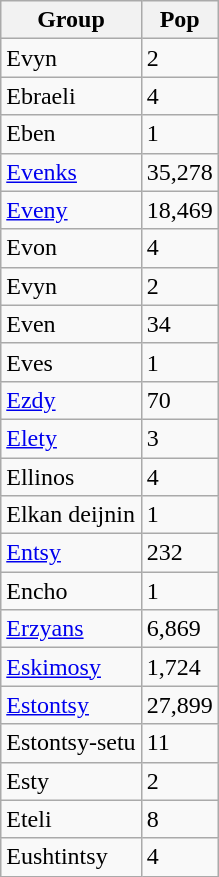<table class = "wikitable sortable">
<tr>
<th>Group</th>
<th>Pop</th>
</tr>
<tr>
<td>Evyn</td>
<td>2</td>
</tr>
<tr>
<td>Ebraeli</td>
<td>4</td>
</tr>
<tr>
<td>Eben</td>
<td>1</td>
</tr>
<tr>
<td><a href='#'>Evenks</a></td>
<td>35,278</td>
</tr>
<tr>
<td><a href='#'>Eveny</a></td>
<td>18,469</td>
</tr>
<tr>
<td>Evon</td>
<td>4</td>
</tr>
<tr>
<td>Evyn</td>
<td>2</td>
</tr>
<tr>
<td>Even</td>
<td>34</td>
</tr>
<tr>
<td>Eves</td>
<td>1</td>
</tr>
<tr>
<td><a href='#'>Ezdy</a></td>
<td>70</td>
</tr>
<tr>
<td><a href='#'>Elety</a></td>
<td>3</td>
</tr>
<tr>
<td>Ellinos</td>
<td>4</td>
</tr>
<tr>
<td>Elkan deijnin</td>
<td>1</td>
</tr>
<tr>
<td><a href='#'>Entsy</a></td>
<td>232</td>
</tr>
<tr>
<td>Encho</td>
<td>1</td>
</tr>
<tr>
<td><a href='#'>Erzyans</a></td>
<td>6,869</td>
</tr>
<tr>
<td><a href='#'>Eskimosy</a></td>
<td>1,724</td>
</tr>
<tr>
<td><a href='#'>Estontsy</a></td>
<td>27,899</td>
</tr>
<tr>
<td>Estontsy-setu</td>
<td>11</td>
</tr>
<tr>
<td>Esty</td>
<td>2</td>
</tr>
<tr>
<td>Eteli</td>
<td>8</td>
</tr>
<tr>
<td>Eushtintsy</td>
<td>4</td>
</tr>
</table>
